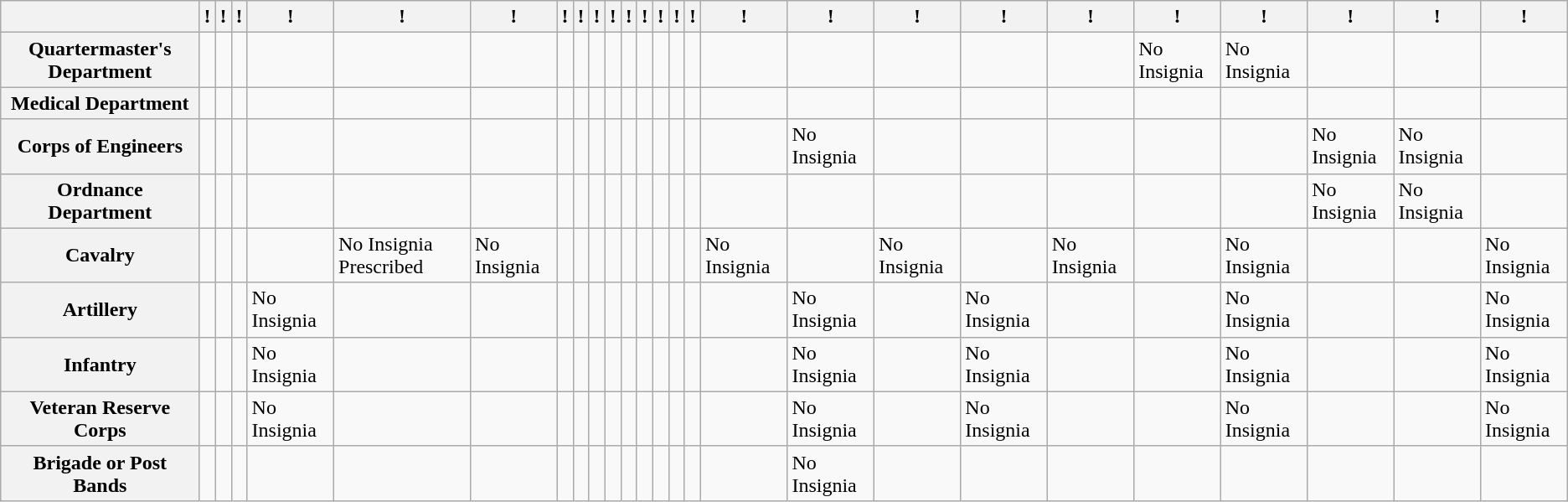<table class="wikitable">
<tr>
<th></th>
<th>!<small></small></th>
<th>!<small></small></th>
<th>!<small></small></th>
<th>!<small></small></th>
<th>!<small></small></th>
<th>!<small></small></th>
<th>!<small></small></th>
<th>!<small></small></th>
<th>!<small></small></th>
<th>!<small></small></th>
<th>!<small></small></th>
<th>!<small></small></th>
<th>!<small></small></th>
<th>!<small></small></th>
<th>!<small></small></th>
<th>!<small></small></th>
<th>!<small></small></th>
<th>!<small></small></th>
<th>!<small></small></th>
<th>!<small></small></th>
<th>!<small></small></th>
<th>!<small></small></th>
<th>!<small></small></th>
<th>!<small></small></th>
<th>!<small></small></th>
</tr>
<tr>
<th>Quartermaster's Department</th>
<td></td>
<td></td>
<td></td>
<td></td>
<td></td>
<td></td>
<td></td>
<td></td>
<td></td>
<td></td>
<td></td>
<td></td>
<td></td>
<td></td>
<td></td>
<td></td>
<td></td>
<td></td>
<td></td>
<td></td>
<td>No Insignia</td>
<td>No Insignia</td>
<td></td>
<td></td>
<td></td>
</tr>
<tr>
<th>Medical Department</th>
<td></td>
<td></td>
<td></td>
<td></td>
<td></td>
<td></td>
<td></td>
<td></td>
<td></td>
<td></td>
<td></td>
<td></td>
<td></td>
<td></td>
<td></td>
<td></td>
<td></td>
<td></td>
<td></td>
<td></td>
<td></td>
<td></td>
<td></td>
<td></td>
<td></td>
</tr>
<tr>
<th>Corps of Engineers</th>
<td></td>
<td></td>
<td></td>
<td></td>
<td></td>
<td></td>
<td></td>
<td></td>
<td></td>
<td></td>
<td></td>
<td></td>
<td></td>
<td></td>
<td></td>
<td></td>
<td>No Insignia</td>
<td></td>
<td></td>
<td></td>
<td></td>
<td></td>
<td>No Insignia</td>
<td>No Insignia</td>
<td></td>
</tr>
<tr>
<th>Ordnance Department</th>
<td></td>
<td></td>
<td></td>
<td></td>
<td></td>
<td></td>
<td></td>
<td></td>
<td></td>
<td></td>
<td></td>
<td></td>
<td></td>
<td></td>
<td></td>
<td></td>
<td></td>
<td></td>
<td></td>
<td></td>
<td></td>
<td></td>
<td>No Insignia</td>
<td>No Insignia</td>
<td></td>
</tr>
<tr>
<th>Cavalry</th>
<td></td>
<td></td>
<td></td>
<td></td>
<td>No Insignia Prescribed</td>
<td>No Insignia</td>
<td></td>
<td></td>
<td></td>
<td></td>
<td></td>
<td></td>
<td></td>
<td></td>
<td></td>
<td>No Insignia</td>
<td></td>
<td>No Insignia</td>
<td></td>
<td>No Insignia</td>
<td></td>
<td>No Insignia</td>
<td></td>
<td></td>
<td>No Insignia</td>
</tr>
<tr>
<th>Artillery</th>
<td></td>
<td></td>
<td></td>
<td>No Insignia</td>
<td></td>
<td></td>
<td></td>
<td></td>
<td></td>
<td></td>
<td></td>
<td></td>
<td></td>
<td></td>
<td></td>
<td></td>
<td>No Insignia</td>
<td></td>
<td>No Insignia</td>
<td></td>
<td></td>
<td>No Insignia</td>
<td></td>
<td></td>
<td>No Insignia</td>
</tr>
<tr>
<th>Infantry</th>
<td></td>
<td></td>
<td></td>
<td>No Insignia</td>
<td></td>
<td></td>
<td></td>
<td></td>
<td></td>
<td></td>
<td></td>
<td></td>
<td></td>
<td></td>
<td></td>
<td></td>
<td>No Insignia</td>
<td></td>
<td>No Insignia</td>
<td></td>
<td></td>
<td>No Insignia</td>
<td></td>
<td></td>
<td>No Insignia</td>
</tr>
<tr>
<th>Veteran Reserve Corps</th>
<td></td>
<td></td>
<td></td>
<td>No Insignia</td>
<td></td>
<td></td>
<td></td>
<td></td>
<td></td>
<td></td>
<td></td>
<td></td>
<td></td>
<td></td>
<td></td>
<td></td>
<td>No Insignia</td>
<td></td>
<td>No Insignia</td>
<td></td>
<td></td>
<td>No Insignia</td>
<td></td>
<td></td>
<td>No Insignia</td>
</tr>
<tr>
<th>Brigade or Post Bands</th>
<td></td>
<td></td>
<td></td>
<td></td>
<td></td>
<td></td>
<td></td>
<td></td>
<td></td>
<td></td>
<td></td>
<td></td>
<td></td>
<td></td>
<td></td>
<td></td>
<td>No Insignia</td>
<td></td>
<td></td>
<td></td>
<td></td>
<td></td>
<td></td>
<td></td>
<td></td>
</tr>
</table>
